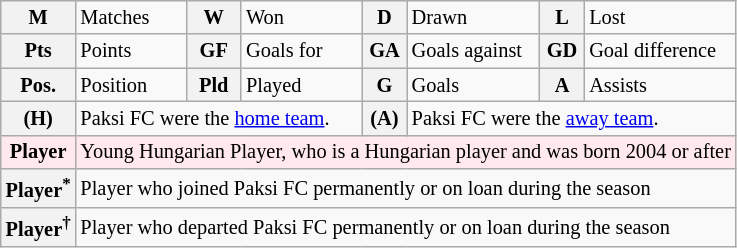<table class="wikitable" style="font-size:85%;">
<tr>
<th>M</th>
<td>Matches</td>
<th>W</th>
<td>Won</td>
<th>D</th>
<td>Drawn</td>
<th>L</th>
<td>Lost</td>
</tr>
<tr>
<th>Pts</th>
<td>Points</td>
<th>GF</th>
<td>Goals for</td>
<th>GA</th>
<td>Goals against</td>
<th>GD</th>
<td>Goal difference</td>
</tr>
<tr>
<th>Pos.</th>
<td>Position</td>
<th>Pld</th>
<td>Played</td>
<th>G</th>
<td>Goals</td>
<th>A</th>
<td>Assists</td>
</tr>
<tr>
<th>(H)</th>
<td colspan="3">Paksi FC were the <a href='#'>home team</a>.</td>
<th>(A)</th>
<td colspan="3">Paksi FC were the <a href='#'>away team</a>.</td>
</tr>
<tr bgcolor="#ffe9ec">
<td align="center"><strong>Player</strong></td>
<td colspan="7">Young Hungarian Player, who is a Hungarian player and was born 2004 or after</td>
</tr>
<tr>
<th>Player<sup>*</sup></th>
<td colspan="7">Player who joined Paksi FC permanently or on loan during the season</td>
</tr>
<tr>
<th>Player<sup>†</sup></th>
<td colspan="7">Player who departed Paksi FC permanently or on loan during the season</td>
</tr>
</table>
